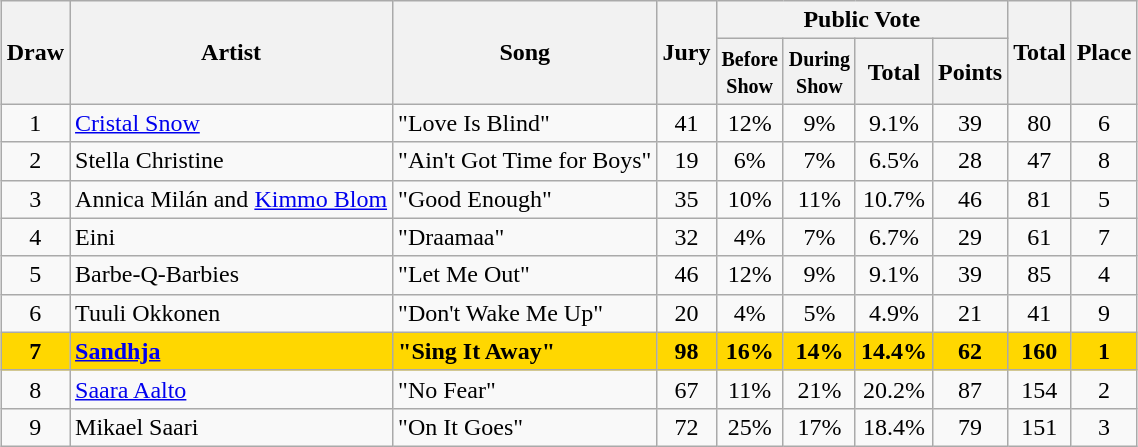<table class="sortable wikitable" style="margin: 1em auto 1em auto; text-align:center;">
<tr>
<th rowspan="2">Draw</th>
<th rowspan="2">Artist</th>
<th rowspan="2">Song</th>
<th rowspan="2">Jury</th>
<th colspan="4">Public Vote</th>
<th rowspan="2">Total</th>
<th rowspan="2">Place</th>
</tr>
<tr>
<th><small>Before<br>Show</small></th>
<th><small>During<br>Show</small></th>
<th>Total</th>
<th>Points</th>
</tr>
<tr>
<td>1</td>
<td align="left"><a href='#'>Cristal Snow</a></td>
<td align="left">"Love Is Blind"</td>
<td>41</td>
<td>12%</td>
<td>9%</td>
<td>9.1%</td>
<td>39</td>
<td>80</td>
<td>6</td>
</tr>
<tr>
<td>2</td>
<td align="left">Stella Christine</td>
<td align="left">"Ain't Got Time for Boys"</td>
<td>19</td>
<td>6%</td>
<td>7%</td>
<td>6.5%</td>
<td>28</td>
<td>47</td>
<td>8</td>
</tr>
<tr>
<td>3</td>
<td align="left">Annica Milán and <a href='#'>Kimmo Blom</a></td>
<td align="left">"Good Enough"</td>
<td>35</td>
<td>10%</td>
<td>11%</td>
<td>10.7%</td>
<td>46</td>
<td>81</td>
<td>5</td>
</tr>
<tr>
<td>4</td>
<td align="left">Eini</td>
<td align="left">"Draamaa"</td>
<td>32</td>
<td>4%</td>
<td>7%</td>
<td>6.7%</td>
<td>29</td>
<td>61</td>
<td>7</td>
</tr>
<tr>
<td>5</td>
<td align="left">Barbe-Q-Barbies</td>
<td align="left">"Let Me Out"</td>
<td>46</td>
<td>12%</td>
<td>9%</td>
<td>9.1%</td>
<td>39</td>
<td>85</td>
<td>4</td>
</tr>
<tr>
<td>6</td>
<td align="left">Tuuli Okkonen</td>
<td align="left">"Don't Wake Me Up"</td>
<td>20</td>
<td>4%</td>
<td>5%</td>
<td>4.9%</td>
<td>21</td>
<td>41</td>
<td>9</td>
</tr>
<tr style="font-weight:bold; background:gold;">
<td>7</td>
<td align="left"><a href='#'>Sandhja</a></td>
<td align="left">"Sing It Away"</td>
<td>98</td>
<td>16%</td>
<td>14%</td>
<td>14.4%</td>
<td>62</td>
<td>160</td>
<td>1</td>
</tr>
<tr>
<td>8</td>
<td align="left"><a href='#'>Saara Aalto</a></td>
<td align="left">"No Fear"</td>
<td>67</td>
<td>11%</td>
<td>21%</td>
<td>20.2%</td>
<td>87</td>
<td>154</td>
<td>2</td>
</tr>
<tr>
<td>9</td>
<td align="left">Mikael Saari</td>
<td align="left">"On It Goes"</td>
<td>72</td>
<td>25%</td>
<td>17%</td>
<td>18.4%</td>
<td>79</td>
<td>151</td>
<td>3</td>
</tr>
</table>
